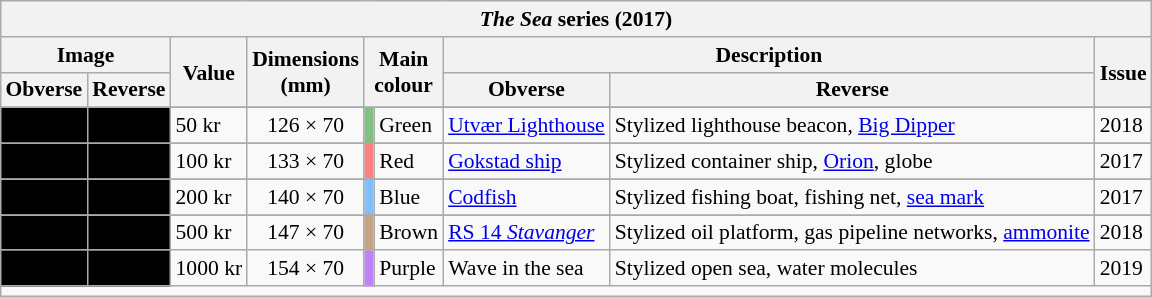<table class="wikitable" style="margin:auto; font-size:90%; border-width:1px;">
<tr>
<th colspan=9><em>The Sea</em> series (2017)<br></th>
</tr>
<tr>
<th colspan=2>Image</th>
<th rowspan=2>Value</th>
<th rowspan=2>Dimensions<br>(mm)</th>
<th rowspan=2 colspan=2>Main<br>colour</th>
<th colspan=2>Description</th>
<th rowspan=2>Issue</th>
</tr>
<tr>
<th>Obverse</th>
<th>Reverse</th>
<th>Obverse</th>
<th>Reverse</th>
</tr>
<tr>
</tr>
<tr>
<td style="background:#000; text-align:center;"></td>
<td style="background:#000; text-align:center;"></td>
<td>50 kr</td>
<td align=center>126 × 70</td>
<td style="background:#80C080;"></td>
<td>Green</td>
<td><a href='#'>Utvær Lighthouse</a></td>
<td>Stylized lighthouse beacon, <a href='#'>Big Dipper</a></td>
<td>2018</td>
</tr>
<tr>
</tr>
<tr>
<td style="background:#000; text-align:center;"></td>
<td style="background:#000; text-align:center;"></td>
<td>100 kr</td>
<td align=center>133 × 70</td>
<td style="background:#FF8080;"></td>
<td>Red</td>
<td><a href='#'>Gokstad ship</a></td>
<td>Stylized container ship, <a href='#'>Orion</a>, globe</td>
<td>2017</td>
</tr>
<tr>
</tr>
<tr>
<td style="background:#000; text-align:center;"></td>
<td style="background:#000; text-align:center;"></td>
<td>200 kr</td>
<td align=center>140 × 70</td>
<td style="background:#80C0FF;"></td>
<td>Blue</td>
<td><a href='#'>Codfish</a></td>
<td>Stylized fishing boat, fishing net, <a href='#'>sea mark</a></td>
<td>2017</td>
</tr>
<tr>
</tr>
<tr>
<td style="background:#000; text-align:center;"></td>
<td style="background:#000; text-align:center;"></td>
<td>500 kr</td>
<td align=center>147 × 70</td>
<td style="background:#C4A484"></td>
<td>Brown</td>
<td><a href='#'>RS 14 <em>Stavanger</em></a></td>
<td>Stylized oil platform, gas pipeline networks, <a href='#'>ammonite</a></td>
<td>2018</td>
</tr>
<tr>
<td style="background:#000; text-align:center;"></td>
<td style="background:#000; text-align:center;"></td>
<td>1000 kr</td>
<td align=center>154 × 70</td>
<td style="background:#C080FF;"></td>
<td>Purple</td>
<td>Wave in the sea</td>
<td>Stylized open sea, water molecules</td>
<td>2019</td>
</tr>
<tr>
<td colspan=9></td>
</tr>
</table>
